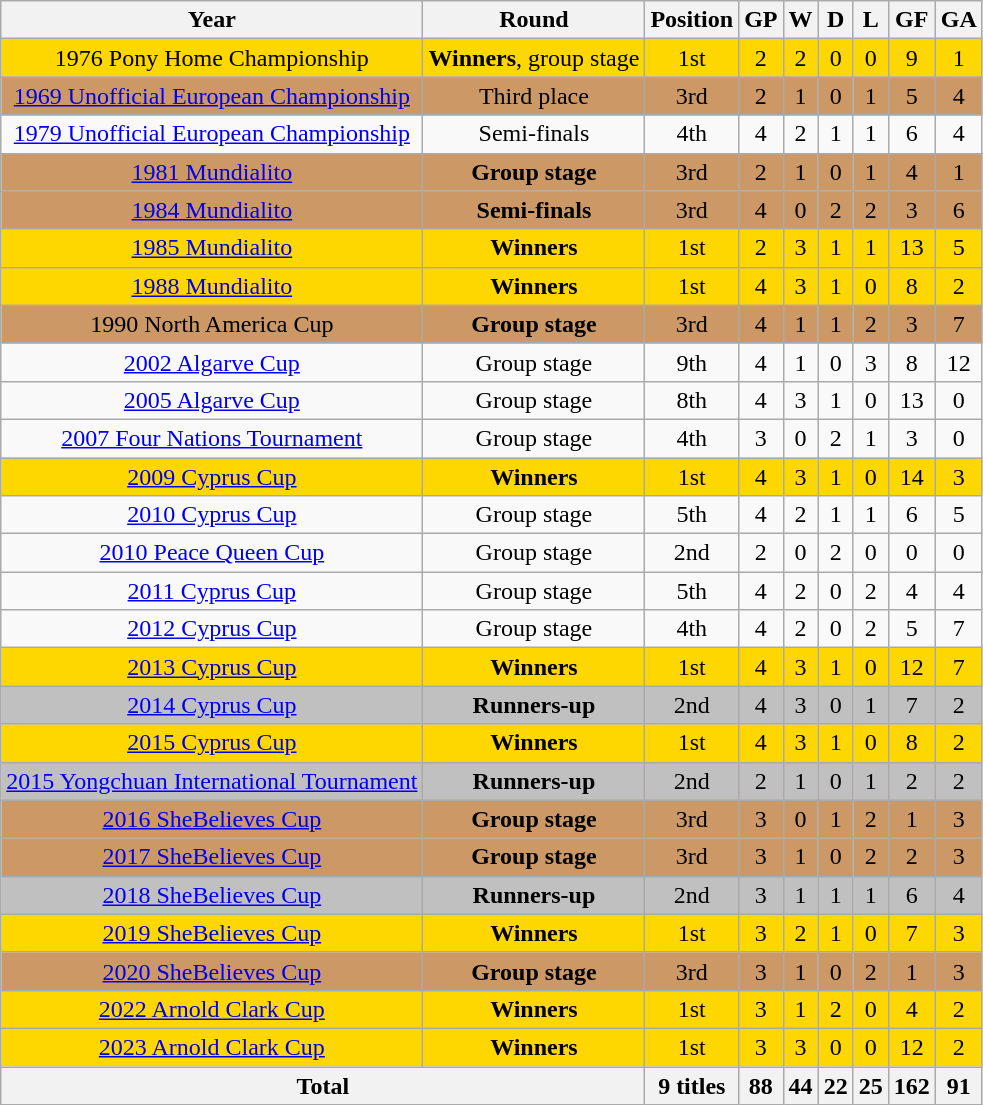<table class="wikitable mw-collapsible mw-collapsed" style="text-align:center">
<tr>
<th>Year</th>
<th>Round</th>
<th>Position</th>
<th>GP</th>
<th>W</th>
<th>D</th>
<th>L</th>
<th>GF</th>
<th>GA</th>
</tr>
<tr bgcolor="gold">
<td> 1976 Pony Home Championship</td>
<td><strong>Winners</strong>, group stage</td>
<td>1st</td>
<td>2</td>
<td>2</td>
<td>0</td>
<td>0</td>
<td>9</td>
<td>1</td>
</tr>
<tr bgcolor="#cc9966">
<td> <a href='#'>1969 Unofficial European Championship</a></td>
<td>Third place</td>
<td>3rd</td>
<td>2</td>
<td>1</td>
<td>0</td>
<td>1</td>
<td>5</td>
<td>4</td>
</tr>
<tr>
<td> <a href='#'>1979 Unofficial European Championship</a></td>
<td>Semi-finals</td>
<td>4th</td>
<td>4</td>
<td>2</td>
<td>1</td>
<td>1</td>
<td>6</td>
<td>4</td>
</tr>
<tr bgcolor="#cc9966">
<td> <a href='#'>1981 Mundialito</a></td>
<td><strong>Group stage</strong></td>
<td>3rd</td>
<td>2</td>
<td>1</td>
<td>0</td>
<td>1</td>
<td>4</td>
<td>1</td>
</tr>
<tr bgcolor="#cc9966">
<td> <a href='#'>1984 Mundialito</a></td>
<td><strong>Semi-finals</strong></td>
<td>3rd</td>
<td>4</td>
<td>0</td>
<td>2</td>
<td>2</td>
<td>3</td>
<td>6</td>
</tr>
<tr bgcolor=gold>
<td> <a href='#'>1985 Mundialito</a></td>
<td><strong>Winners</strong></td>
<td>1st</td>
<td>2</td>
<td>3</td>
<td>1</td>
<td>1</td>
<td>13</td>
<td>5</td>
</tr>
<tr bgcolor=gold>
<td> <a href='#'>1988 Mundialito</a></td>
<td><strong>Winners</strong></td>
<td>1st</td>
<td>4</td>
<td>3</td>
<td>1</td>
<td>0</td>
<td>8</td>
<td>2</td>
</tr>
<tr bgcolor="#cc9966">
<td> 1990 North America Cup</td>
<td><strong>Group stage</strong></td>
<td>3rd</td>
<td>4</td>
<td>1</td>
<td>1</td>
<td>2</td>
<td>3</td>
<td>7</td>
</tr>
<tr>
<td> <a href='#'>2002 Algarve Cup</a></td>
<td>Group stage</td>
<td>9th</td>
<td>4</td>
<td>1</td>
<td>0</td>
<td>3</td>
<td>8</td>
<td>12</td>
</tr>
<tr>
<td> <a href='#'>2005 Algarve Cup</a></td>
<td>Group stage</td>
<td>8th</td>
<td>4</td>
<td>3</td>
<td>1</td>
<td>0</td>
<td>13</td>
<td>0</td>
</tr>
<tr>
<td> <a href='#'>2007 Four Nations Tournament</a></td>
<td>Group stage</td>
<td>4th</td>
<td>3</td>
<td>0</td>
<td>2</td>
<td>1</td>
<td>3</td>
<td>0</td>
</tr>
<tr bgcolor="gold">
<td> <a href='#'>2009 Cyprus Cup</a></td>
<td><strong>Winners</strong></td>
<td>1st</td>
<td>4</td>
<td>3</td>
<td>1</td>
<td>0</td>
<td>14</td>
<td>3</td>
</tr>
<tr>
<td> <a href='#'>2010 Cyprus Cup</a></td>
<td>Group stage</td>
<td>5th</td>
<td>4</td>
<td>2</td>
<td>1</td>
<td>1</td>
<td>6</td>
<td>5</td>
</tr>
<tr>
<td> <a href='#'>2010 Peace Queen Cup</a></td>
<td>Group stage</td>
<td>2nd</td>
<td>2</td>
<td>0</td>
<td>2</td>
<td>0</td>
<td>0</td>
<td>0</td>
</tr>
<tr>
<td> <a href='#'>2011 Cyprus Cup</a></td>
<td>Group stage</td>
<td>5th</td>
<td>4</td>
<td>2</td>
<td>0</td>
<td>2</td>
<td>4</td>
<td>4</td>
</tr>
<tr>
<td> <a href='#'>2012 Cyprus Cup</a></td>
<td>Group stage</td>
<td>4th</td>
<td>4</td>
<td>2</td>
<td>0</td>
<td>2</td>
<td>5</td>
<td>7</td>
</tr>
<tr bgcolor="gold">
<td> <a href='#'>2013 Cyprus Cup</a></td>
<td><strong>Winners</strong></td>
<td>1st</td>
<td>4</td>
<td>3</td>
<td>1</td>
<td>0</td>
<td>12</td>
<td>7</td>
</tr>
<tr bgcolor="silver">
<td> <a href='#'>2014 Cyprus Cup</a></td>
<td><strong>Runners-up</strong></td>
<td>2nd</td>
<td>4</td>
<td>3</td>
<td>0</td>
<td>1</td>
<td>7</td>
<td>2</td>
</tr>
<tr bgcolor="gold">
<td> <a href='#'>2015 Cyprus Cup</a></td>
<td><strong>Winners</strong></td>
<td>1st</td>
<td>4</td>
<td>3</td>
<td>1</td>
<td>0</td>
<td>8</td>
<td>2</td>
</tr>
<tr bgcolor="silver">
<td> <a href='#'>2015 Yongchuan International Tournament</a></td>
<td><strong>Runners-up</strong></td>
<td>2nd</td>
<td>2</td>
<td>1</td>
<td>0</td>
<td>1</td>
<td>2</td>
<td>2</td>
</tr>
<tr bgcolor="#cc9966">
<td> <a href='#'>2016 SheBelieves Cup</a></td>
<td><strong>Group stage</strong></td>
<td>3rd</td>
<td>3</td>
<td>0</td>
<td>1</td>
<td>2</td>
<td>1</td>
<td>3</td>
</tr>
<tr bgcolor="#cc9966">
<td> <a href='#'>2017 SheBelieves Cup</a></td>
<td><strong>Group stage</strong></td>
<td>3rd</td>
<td>3</td>
<td>1</td>
<td>0</td>
<td>2</td>
<td>2</td>
<td>3</td>
</tr>
<tr bgcolor="silver">
<td> <a href='#'>2018 SheBelieves Cup</a></td>
<td><strong>Runners-up</strong></td>
<td>2nd</td>
<td>3</td>
<td>1</td>
<td>1</td>
<td>1</td>
<td>6</td>
<td>4</td>
</tr>
<tr bgcolor="gold">
<td> <a href='#'>2019 SheBelieves Cup</a></td>
<td><strong>Winners</strong></td>
<td>1st</td>
<td>3</td>
<td>2</td>
<td>1</td>
<td>0</td>
<td>7</td>
<td>3</td>
</tr>
<tr bgcolor="#cc9966">
<td> <a href='#'>2020 SheBelieves Cup</a></td>
<td><strong>Group stage</strong></td>
<td>3rd</td>
<td>3</td>
<td>1</td>
<td>0</td>
<td>2</td>
<td>1</td>
<td>3</td>
</tr>
<tr bgcolor=gold>
<td> <a href='#'>2022 Arnold Clark Cup</a></td>
<td><strong>Winners</strong></td>
<td>1st</td>
<td>3</td>
<td>1</td>
<td>2</td>
<td>0</td>
<td>4</td>
<td>2</td>
</tr>
<tr bgcolor=gold>
<td> <a href='#'>2023 Arnold Clark Cup</a></td>
<td><strong>Winners</strong></td>
<td>1st</td>
<td>3</td>
<td>3</td>
<td>0</td>
<td>0</td>
<td>12</td>
<td>2</td>
</tr>
<tr>
<th colspan="2">Total</th>
<th>9 titles</th>
<th>88</th>
<th>44</th>
<th>22</th>
<th>25</th>
<th>162</th>
<th>91</th>
</tr>
</table>
